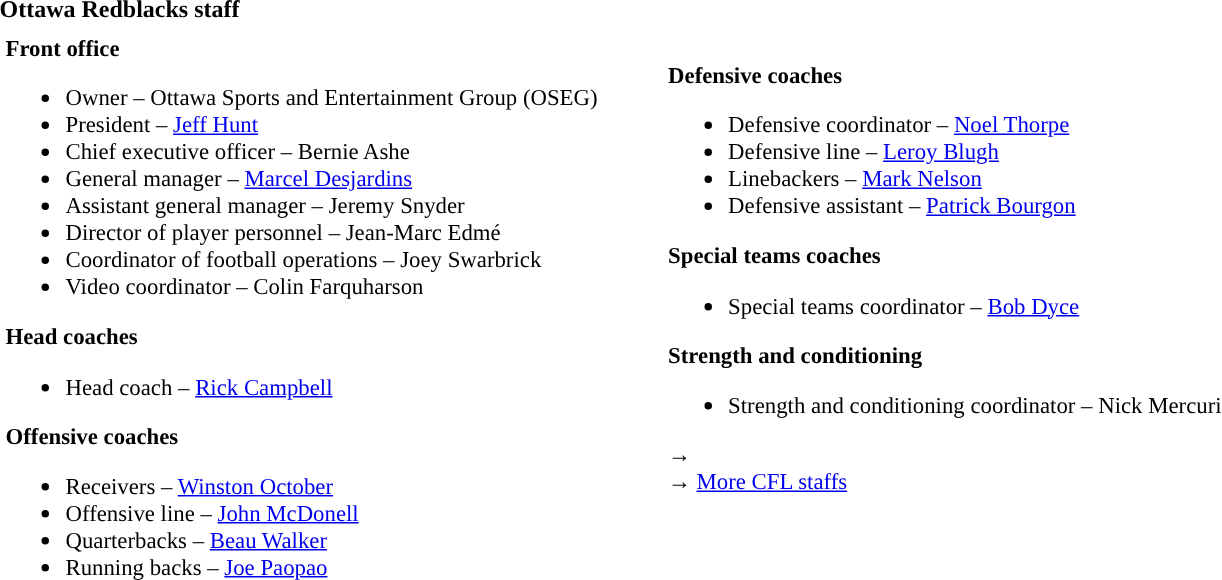<table class="toccolours" style="text-align: left;">
<tr>
<th colspan="7">Ottawa Redblacks staff</th>
</tr>
<tr>
<td colspan=7 style="text-align:right;"></td>
</tr>
<tr>
<td style="vertical-align:top;"></td>
<td style="font-size: 95%;vertical-align:top;"><strong>Front office</strong><br><ul><li>Owner – Ottawa Sports and Entertainment Group (OSEG)</li><li>President – <a href='#'>Jeff Hunt</a></li><li>Chief executive officer – Bernie Ashe</li><li>General manager – <a href='#'>Marcel Desjardins</a></li><li>Assistant general manager – Jeremy Snyder</li><li>Director of player personnel – Jean-Marc Edmé</li><li>Coordinator of football operations – Joey Swarbrick</li><li>Video coordinator – Colin Farquharson</li></ul><strong>Head coaches</strong><ul><li>Head coach – <a href='#'>Rick Campbell</a></li></ul><strong>Offensive coaches</strong><ul><li>Receivers – <a href='#'>Winston October</a></li><li>Offensive line – <a href='#'>John McDonell</a></li><li>Quarterbacks – <a href='#'>Beau Walker</a></li><li>Running backs – <a href='#'>Joe Paopao</a></li></ul></td>
<td width="35"> </td>
<td style="vertical-align:top;"></td>
<td style="font-size: 95%;vertical-align:top;"><br><strong>Defensive coaches</strong><ul><li>Defensive coordinator – <a href='#'>Noel Thorpe</a></li><li>Defensive line – <a href='#'>Leroy Blugh</a></li><li>Linebackers – <a href='#'>Mark Nelson</a></li><li>Defensive assistant – <a href='#'>Patrick Bourgon</a></li></ul><strong>Special teams coaches</strong><ul><li>Special teams coordinator – <a href='#'>Bob Dyce</a></li></ul><strong>Strength and conditioning</strong><ul><li>Strength and conditioning coordinator – Nick Mercuri</li></ul>→ <span></span><br>
→ <a href='#'>More CFL staffs</a></td>
</tr>
</table>
